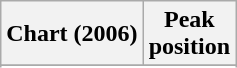<table class="wikitable sortable">
<tr>
<th>Chart (2006)</th>
<th>Peak<br>position</th>
</tr>
<tr>
</tr>
<tr>
</tr>
</table>
